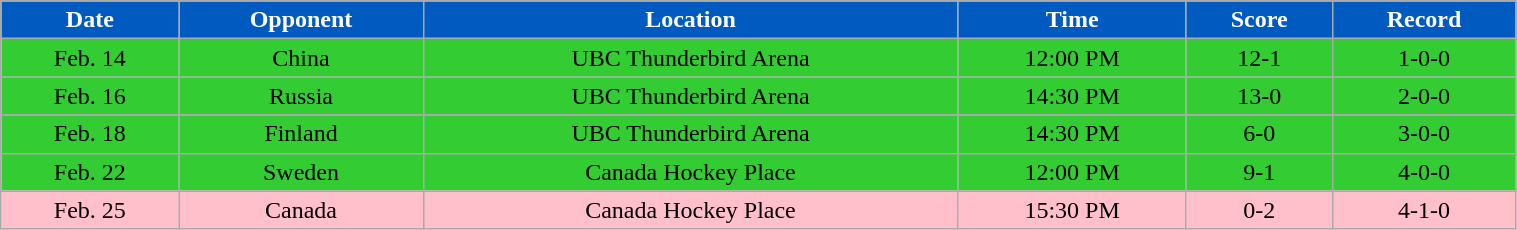<table class="wikitable" style="width:80%;">
<tr>
<th style="background:#005ac0; color:#fff;">Date</th>
<th style="background:#005ac0; color:#fff;">Opponent</th>
<th style="background:#005ac0; color:#fff;">Location</th>
<th style="background:#005ac0; color:#fff;">Time</th>
<th style="background:#005ac0; color:#fff;">Score</th>
<th style="background:#005ac0; color:#fff;">Record</th>
</tr>
<tr style="text-align:center; background:#3c3;">
<td>Feb. 14</td>
<td>China</td>
<td>UBC Thunderbird Arena</td>
<td>12:00 PM</td>
<td>12-1</td>
<td>1-0-0</td>
</tr>
<tr style="text-align:center; background:#3c3;">
<td>Feb. 16</td>
<td>Russia</td>
<td>UBC Thunderbird Arena</td>
<td>14:30 PM</td>
<td>13-0</td>
<td>2-0-0</td>
</tr>
<tr style="text-align:center; background:#3c3;">
<td>Feb. 18</td>
<td>Finland</td>
<td>UBC Thunderbird Arena</td>
<td>14:30 PM</td>
<td>6-0</td>
<td>3-0-0</td>
</tr>
<tr style="text-align:center; background:#3c3;">
<td>Feb. 22</td>
<td>Sweden</td>
<td>Canada Hockey Place</td>
<td>12:00 PM</td>
<td>9-1</td>
<td>4-0-0</td>
</tr>
<tr style="text-align:center; background:pink;">
<td>Feb. 25</td>
<td>Canada</td>
<td>Canada Hockey Place</td>
<td>15:30 PM</td>
<td>0-2</td>
<td>4-1-0</td>
</tr>
</table>
